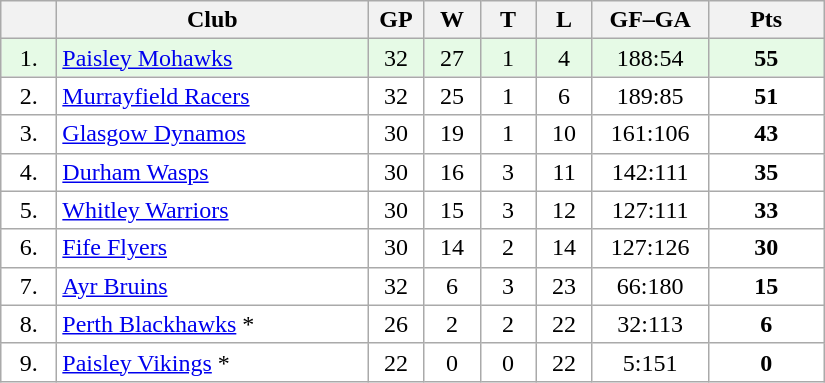<table class="wikitable">
<tr>
<th width="30"></th>
<th width="200">Club</th>
<th width="30">GP</th>
<th width="30">W</th>
<th width="30">T</th>
<th width="30">L</th>
<th width="70">GF–GA</th>
<th width="70">Pts</th>
</tr>
<tr bgcolor="#e6fae6" align="center">
<td>1.</td>
<td align="left"><a href='#'>Paisley Mohawks</a></td>
<td>32</td>
<td>27</td>
<td>1</td>
<td>4</td>
<td>188:54</td>
<td><strong>55</strong></td>
</tr>
<tr bgcolor="#FFFFFF" align="center">
<td>2.</td>
<td align="left"><a href='#'>Murrayfield Racers</a></td>
<td>32</td>
<td>25</td>
<td>1</td>
<td>6</td>
<td>189:85</td>
<td><strong>51</strong></td>
</tr>
<tr bgcolor="#FFFFFF" align="center">
<td>3.</td>
<td align="left"><a href='#'>Glasgow Dynamos</a></td>
<td>30</td>
<td>19</td>
<td>1</td>
<td>10</td>
<td>161:106</td>
<td><strong>43</strong></td>
</tr>
<tr bgcolor="#FFFFFF" align="center">
<td>4.</td>
<td align="left"><a href='#'>Durham Wasps</a></td>
<td>30</td>
<td>16</td>
<td>3</td>
<td>11</td>
<td>142:111</td>
<td><strong>35</strong></td>
</tr>
<tr bgcolor="#FFFFFF" align="center">
<td>5.</td>
<td align="left"><a href='#'>Whitley Warriors</a></td>
<td>30</td>
<td>15</td>
<td>3</td>
<td>12</td>
<td>127:111</td>
<td><strong>33</strong></td>
</tr>
<tr bgcolor="#FFFFFF" align="center">
<td>6.</td>
<td align="left"><a href='#'>Fife Flyers</a></td>
<td>30</td>
<td>14</td>
<td>2</td>
<td>14</td>
<td>127:126</td>
<td><strong>30</strong></td>
</tr>
<tr bgcolor="#FFFFFF" align="center">
<td>7.</td>
<td align="left"><a href='#'>Ayr Bruins</a></td>
<td>32</td>
<td>6</td>
<td>3</td>
<td>23</td>
<td>66:180</td>
<td><strong>15</strong></td>
</tr>
<tr bgcolor="#FFFFFF" align="center">
<td>8.</td>
<td align="left"><a href='#'>Perth Blackhawks</a> *</td>
<td>26</td>
<td>2</td>
<td>2</td>
<td>22</td>
<td>32:113</td>
<td><strong>6</strong></td>
</tr>
<tr bgcolor="#FFFFFF" align="center">
<td>9.</td>
<td align="left"><a href='#'>Paisley Vikings</a> *</td>
<td>22</td>
<td>0</td>
<td>0</td>
<td>22</td>
<td>5:151</td>
<td><strong>0</strong></td>
</tr>
</table>
